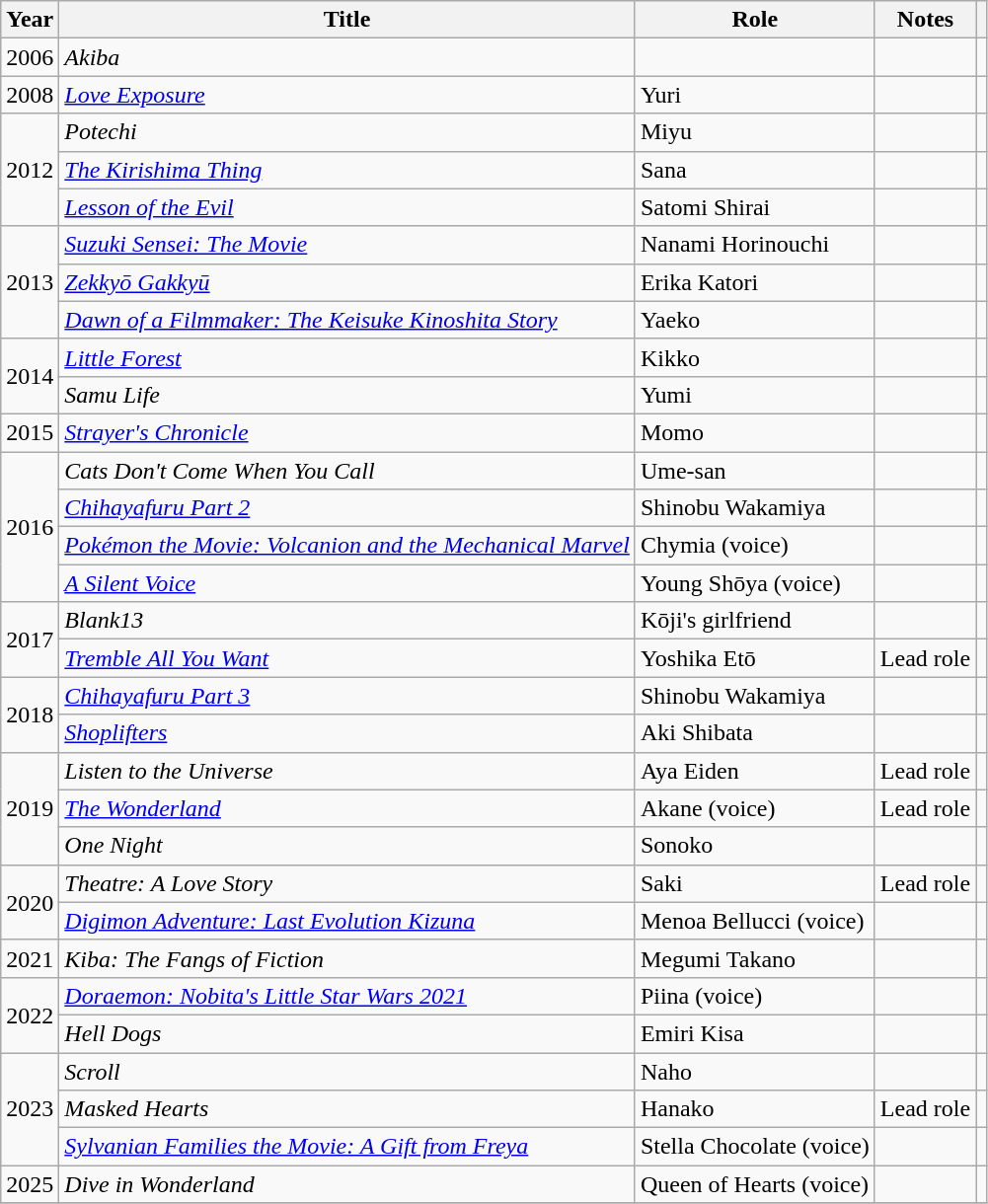<table class="wikitable sortable">
<tr>
<th>Year</th>
<th>Title</th>
<th>Role</th>
<th class = "unsortable">Notes</th>
<th class = "unsortable"></th>
</tr>
<tr>
<td>2006</td>
<td><em>Akiba</em></td>
<td></td>
<td></td>
<td></td>
</tr>
<tr>
<td>2008</td>
<td><em><a href='#'>Love Exposure</a></em></td>
<td>Yuri</td>
<td></td>
<td></td>
</tr>
<tr>
<td rowspan="3">2012</td>
<td><em>Potechi</em></td>
<td>Miyu</td>
<td></td>
<td></td>
</tr>
<tr>
<td><em><a href='#'>The Kirishima Thing</a></em></td>
<td>Sana</td>
<td></td>
<td></td>
</tr>
<tr>
<td><em><a href='#'>Lesson of the Evil</a></em></td>
<td>Satomi Shirai</td>
<td></td>
<td></td>
</tr>
<tr>
<td rowspan="3">2013</td>
<td><em><a href='#'>Suzuki Sensei: The Movie</a></em></td>
<td>Nanami Horinouchi</td>
<td></td>
<td></td>
</tr>
<tr>
<td><em><a href='#'>Zekkyō Gakkyū</a></em></td>
<td>Erika Katori</td>
<td></td>
<td></td>
</tr>
<tr>
<td><em><a href='#'>Dawn of a Filmmaker: The Keisuke Kinoshita Story</a> </em></td>
<td>Yaeko</td>
<td></td>
<td></td>
</tr>
<tr>
<td rowspan="2">2014</td>
<td><em><a href='#'>Little Forest</a></em></td>
<td>Kikko</td>
<td></td>
<td></td>
</tr>
<tr>
<td><em>Samu Life</em></td>
<td>Yumi</td>
<td></td>
<td></td>
</tr>
<tr>
<td>2015</td>
<td><em><a href='#'>Strayer's Chronicle</a></em></td>
<td>Momo</td>
<td></td>
<td></td>
</tr>
<tr>
<td rowspan="4">2016</td>
<td><em>Cats Don't Come When You Call</em></td>
<td>Ume-san</td>
<td></td>
<td></td>
</tr>
<tr>
<td><em><a href='#'>Chihayafuru Part 2</a></em></td>
<td>Shinobu Wakamiya</td>
<td></td>
<td></td>
</tr>
<tr>
<td><em><a href='#'>Pokémon the Movie: Volcanion and the Mechanical Marvel</a></em></td>
<td>Chymia (voice)</td>
<td></td>
<td></td>
</tr>
<tr>
<td><em><a href='#'>A Silent Voice</a></em></td>
<td>Young Shōya (voice)</td>
<td></td>
<td></td>
</tr>
<tr>
<td rowspan="2">2017</td>
<td><em>Blank13</em></td>
<td>Kōji's girlfriend</td>
<td></td>
<td></td>
</tr>
<tr>
<td><em><a href='#'>Tremble All You Want</a></em></td>
<td>Yoshika Etō</td>
<td>Lead role</td>
<td></td>
</tr>
<tr>
<td rowspan="2">2018</td>
<td><em><a href='#'>Chihayafuru Part 3</a></em></td>
<td>Shinobu Wakamiya</td>
<td></td>
<td></td>
</tr>
<tr>
<td><em><a href='#'>Shoplifters</a></em></td>
<td>Aki Shibata</td>
<td></td>
<td></td>
</tr>
<tr>
<td rowspan="3">2019</td>
<td><em>Listen to the Universe</em></td>
<td>Aya Eiden</td>
<td>Lead role</td>
<td></td>
</tr>
<tr>
<td><em><a href='#'>The Wonderland</a></em></td>
<td>Akane (voice)</td>
<td>Lead role</td>
<td></td>
</tr>
<tr>
<td><em>One Night</em></td>
<td>Sonoko</td>
<td></td>
<td></td>
</tr>
<tr>
<td rowspan="2">2020</td>
<td><em>Theatre: A Love Story</em></td>
<td>Saki</td>
<td>Lead role</td>
<td></td>
</tr>
<tr>
<td><em><a href='#'>Digimon Adventure: Last Evolution Kizuna</a></em></td>
<td>Menoa Bellucci (voice)</td>
<td></td>
<td></td>
</tr>
<tr>
<td>2021</td>
<td><em>Kiba: The Fangs of Fiction</em></td>
<td>Megumi Takano</td>
<td></td>
<td></td>
</tr>
<tr>
<td rowspan="2">2022</td>
<td><em><a href='#'>Doraemon: Nobita's Little Star Wars 2021</a></em></td>
<td>Piina (voice)</td>
<td></td>
<td></td>
</tr>
<tr>
<td><em>Hell Dogs</em></td>
<td>Emiri Kisa</td>
<td></td>
<td></td>
</tr>
<tr>
<td rowspan="3">2023</td>
<td><em>Scroll</em></td>
<td>Naho</td>
<td></td>
<td></td>
</tr>
<tr>
<td><em>Masked Hearts</em></td>
<td>Hanako</td>
<td>Lead role</td>
<td></td>
</tr>
<tr>
<td><em><a href='#'>Sylvanian Families the Movie: A Gift from Freya</a></em></td>
<td>Stella Chocolate (voice)</td>
<td></td>
<td></td>
</tr>
<tr>
<td>2025</td>
<td><em>Dive in Wonderland</em></td>
<td>Queen of Hearts (voice)</td>
<td></td>
<td></td>
</tr>
<tr>
</tr>
</table>
